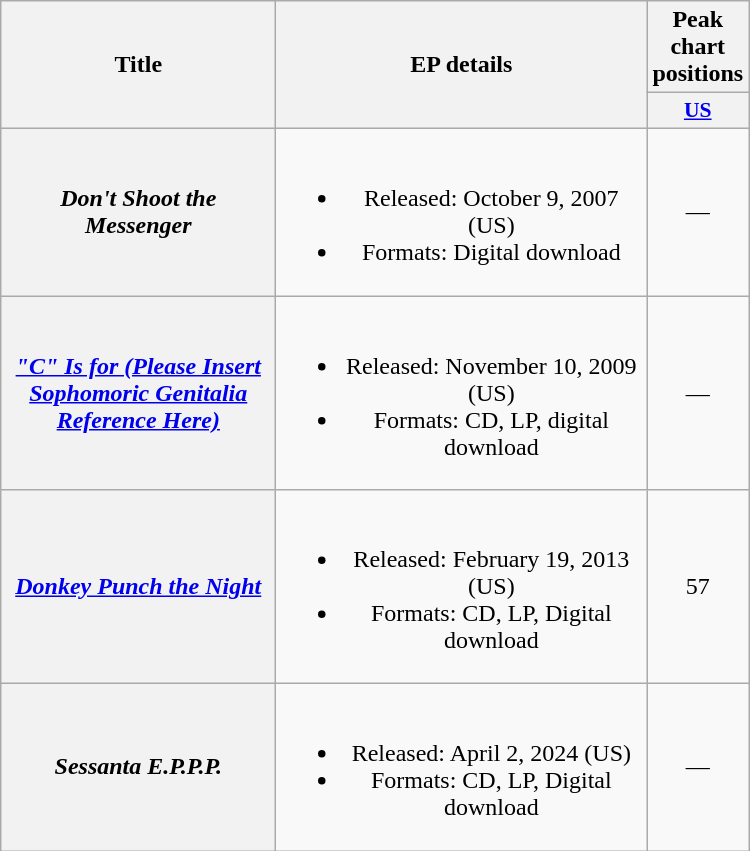<table class="wikitable plainrowheaders" style="text-align:center;">
<tr>
<th scope="col" rowspan="2" style="width:11em;">Title</th>
<th scope="col" rowspan="2" style="width:15em;">EP details</th>
<th scope="col" colspan="1">Peak chart positions</th>
</tr>
<tr>
<th scope="col" style="width:3em;font-size:90%;"><a href='#'>US</a><br></th>
</tr>
<tr>
<th scope="row"><em>Don't Shoot the Messenger</em></th>
<td><br><ul><li>Released: October 9, 2007 <span>(US)</span></li><li>Formats: Digital download</li></ul></td>
<td>—</td>
</tr>
<tr>
<th scope="row"><em><a href='#'>"C" Is for (Please Insert Sophomoric Genitalia Reference Here)</a></em></th>
<td><br><ul><li>Released: November 10, 2009 <span>(US)</span></li><li>Formats: CD, LP, digital download</li></ul></td>
<td>—</td>
</tr>
<tr>
<th scope="row"><em><a href='#'>Donkey Punch the Night</a></em></th>
<td><br><ul><li>Released: February 19, 2013 <span>(US)</span></li><li>Formats: CD, LP, Digital download</li></ul></td>
<td>57</td>
</tr>
<tr>
<th scope="row"><em>Sessanta E.P.P.P.</em></th>
<td><br><ul><li>Released: April 2, 2024 <span>(US)</span></li><li>Formats: CD, LP, Digital download</li></ul></td>
<td>—</td>
</tr>
</table>
